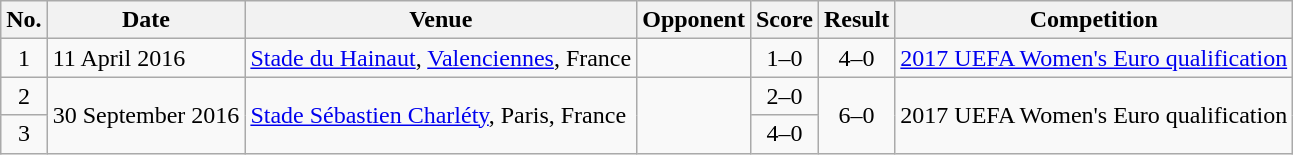<table class="wikitable sortable">
<tr>
<th scope="col">No.</th>
<th scope="col">Date</th>
<th scope="col">Venue</th>
<th scope="col">Opponent</th>
<th scope="col">Score</th>
<th scope="col">Result</th>
<th scope="col">Competition</th>
</tr>
<tr>
<td align="center">1</td>
<td>11 April 2016</td>
<td><a href='#'>Stade du Hainaut</a>, <a href='#'>Valenciennes</a>, France</td>
<td></td>
<td align="center">1–0</td>
<td align="center">4–0</td>
<td><a href='#'>2017 UEFA Women's Euro qualification</a></td>
</tr>
<tr>
<td align="center">2</td>
<td rowspan="2">30 September 2016</td>
<td rowspan="2"><a href='#'>Stade Sébastien Charléty</a>, Paris, France</td>
<td rowspan="2"></td>
<td align="center">2–0</td>
<td rowspan="2" align="center">6–0</td>
<td rowspan="2">2017 UEFA Women's Euro qualification</td>
</tr>
<tr>
<td align="center">3</td>
<td align="center">4–0</td>
</tr>
</table>
